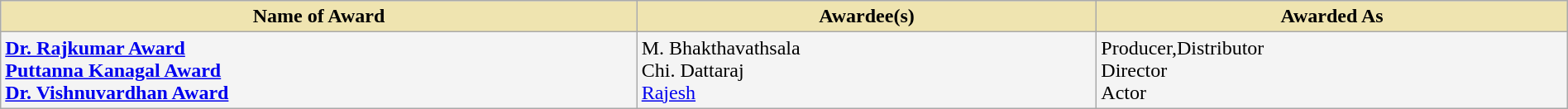<table class="wikitable" style="width:100%;">
<tr>
<th style="background-color:#EFE4B0;">Name of Award</th>
<th style="background-color:#EFE4B0;">Awardee(s)</th>
<th style="background-color:#EFE4B0;">Awarded As</th>
</tr>
<tr style="background-color:#F4F4F4">
<td><strong><a href='#'>Dr. Rajkumar Award</a></strong><br><strong><a href='#'>Puttanna Kanagal Award</a></strong><br><strong><a href='#'>Dr. Vishnuvardhan Award</a></strong></td>
<td>M. Bhakthavathsala<br>Chi. Dattaraj<br><a href='#'>Rajesh</a></td>
<td>Producer,Distributor<br>Director<br>Actor</td>
</tr>
</table>
